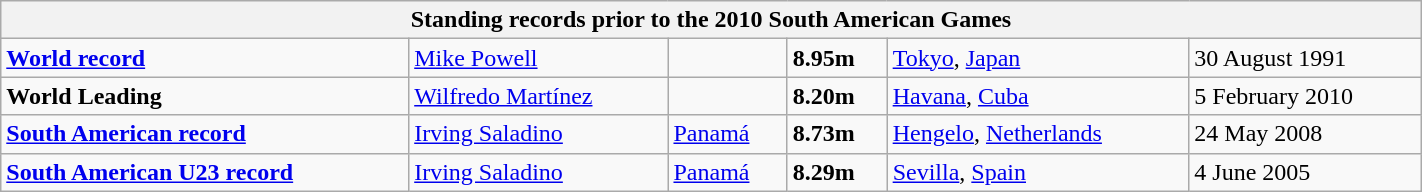<table class="wikitable" width=75%>
<tr>
<th colspan="6">Standing records prior to the 2010 South American Games</th>
</tr>
<tr>
<td><strong><a href='#'>World record</a></strong></td>
<td><a href='#'>Mike Powell</a></td>
<td align=left></td>
<td><strong>8.95m</strong></td>
<td><a href='#'>Tokyo</a>, <a href='#'>Japan</a></td>
<td>30 August 1991</td>
</tr>
<tr>
<td><strong>World Leading</strong></td>
<td><a href='#'>Wilfredo Martínez</a></td>
<td align=left></td>
<td><strong>8.20m</strong></td>
<td><a href='#'>Havana</a>, <a href='#'>Cuba</a></td>
<td>5 February 2010</td>
</tr>
<tr>
<td><strong><a href='#'>South American record</a></strong></td>
<td><a href='#'>Irving Saladino</a></td>
<td align=left> <a href='#'>Panamá</a></td>
<td><strong>8.73m</strong></td>
<td><a href='#'>Hengelo</a>, <a href='#'>Netherlands</a></td>
<td>24 May 2008</td>
</tr>
<tr>
<td><strong><a href='#'>South American U23 record</a></strong></td>
<td><a href='#'>Irving Saladino</a></td>
<td align=left> <a href='#'>Panamá</a></td>
<td><strong>8.29m</strong></td>
<td><a href='#'>Sevilla</a>, <a href='#'>Spain</a></td>
<td>4 June 2005</td>
</tr>
</table>
